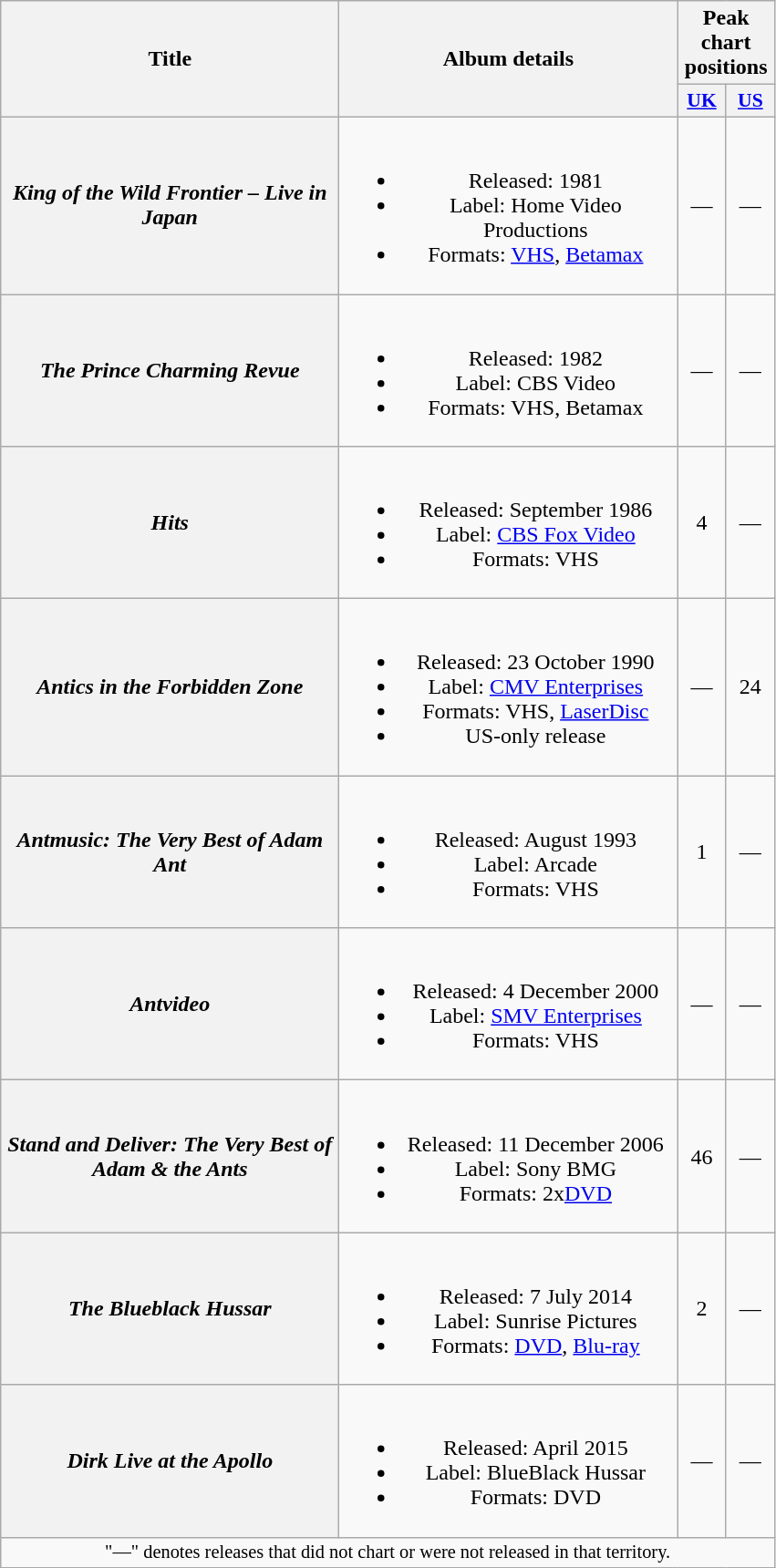<table class="wikitable plainrowheaders" style="text-align:center;">
<tr>
<th rowspan="2" scope="col" style="width:15em;">Title</th>
<th rowspan="2" scope="col" style="width:15em;">Album details</th>
<th colspan="2">Peak chart positions</th>
</tr>
<tr>
<th scope="col" style="width:2em;font-size:90%;"><a href='#'>UK</a><br></th>
<th scope="col" style="width:2em;font-size:90%;"><a href='#'>US</a><br></th>
</tr>
<tr>
<th scope="row"><em>King of the Wild Frontier – Live in Japan</em></th>
<td><br><ul><li>Released: 1981</li><li>Label: Home Video Productions</li><li>Formats: <a href='#'>VHS</a>, <a href='#'>Betamax</a></li></ul></td>
<td>—</td>
<td>—</td>
</tr>
<tr>
<th scope="row"><em>The Prince Charming Revue</em></th>
<td><br><ul><li>Released: 1982</li><li>Label: CBS Video</li><li>Formats: VHS, Betamax</li></ul></td>
<td>—</td>
<td>—</td>
</tr>
<tr>
<th scope="row"><em>Hits</em></th>
<td><br><ul><li>Released: September 1986</li><li>Label: <a href='#'>CBS Fox Video</a></li><li>Formats: VHS</li></ul></td>
<td>4</td>
<td>—</td>
</tr>
<tr>
<th scope="row"><em>Antics in the Forbidden Zone</em></th>
<td><br><ul><li>Released: 23 October 1990</li><li>Label: <a href='#'>CMV Enterprises</a></li><li>Formats: VHS, <a href='#'>LaserDisc</a></li><li>US-only release</li></ul></td>
<td>—</td>
<td>24</td>
</tr>
<tr>
<th scope="row"><em>Antmusic: The Very Best of Adam Ant</em></th>
<td><br><ul><li>Released: August 1993</li><li>Label: Arcade</li><li>Formats: VHS</li></ul></td>
<td>1</td>
<td>—</td>
</tr>
<tr>
<th scope="row"><em>Antvideo</em></th>
<td><br><ul><li>Released: 4 December 2000</li><li>Label: <a href='#'>SMV Enterprises</a></li><li>Formats: VHS</li></ul></td>
<td>—</td>
<td>—</td>
</tr>
<tr>
<th scope="row"><em>Stand and Deliver: The Very Best of Adam & the Ants</em></th>
<td><br><ul><li>Released: 11 December 2006</li><li>Label: Sony BMG</li><li>Formats: 2x<a href='#'>DVD</a></li></ul></td>
<td>46</td>
<td>—</td>
</tr>
<tr>
<th scope="row"><em>The Blueblack Hussar</em></th>
<td><br><ul><li>Released: 7 July 2014</li><li>Label: Sunrise Pictures</li><li>Formats: <a href='#'>DVD</a>, <a href='#'>Blu-ray</a></li></ul></td>
<td>2</td>
<td>—</td>
</tr>
<tr>
<th scope="row"><em>Dirk Live at the Apollo</em></th>
<td><br><ul><li>Released: April 2015</li><li>Label: BlueBlack Hussar</li><li>Formats: DVD</li></ul></td>
<td>—</td>
<td>—</td>
</tr>
<tr>
<td colspan="4" style="font-size:85%">"—" denotes releases that did not chart or were not released in that territory.</td>
</tr>
</table>
